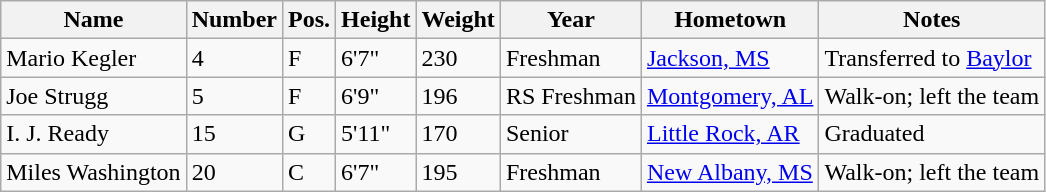<table class="wikitable sortable" border="1">
<tr>
<th>Name</th>
<th>Number</th>
<th>Pos.</th>
<th>Height</th>
<th>Weight</th>
<th>Year</th>
<th>Hometown</th>
<th class="unsortable">Notes</th>
</tr>
<tr>
<td>Mario Kegler</td>
<td>4</td>
<td>F</td>
<td>6'7"</td>
<td>230</td>
<td>Freshman</td>
<td><a href='#'>Jackson, MS</a></td>
<td>Transferred to <a href='#'>Baylor</a></td>
</tr>
<tr>
<td>Joe Strugg</td>
<td>5</td>
<td>F</td>
<td>6'9"</td>
<td>196</td>
<td>RS Freshman</td>
<td><a href='#'>Montgomery, AL</a></td>
<td>Walk-on; left the team</td>
</tr>
<tr>
<td>I. J. Ready</td>
<td>15</td>
<td>G</td>
<td>5'11"</td>
<td>170</td>
<td>Senior</td>
<td><a href='#'>Little Rock, AR</a></td>
<td>Graduated</td>
</tr>
<tr>
<td>Miles Washington</td>
<td>20</td>
<td>C</td>
<td>6'7"</td>
<td>195</td>
<td>Freshman</td>
<td><a href='#'>New Albany, MS</a></td>
<td>Walk-on; left the team</td>
</tr>
</table>
